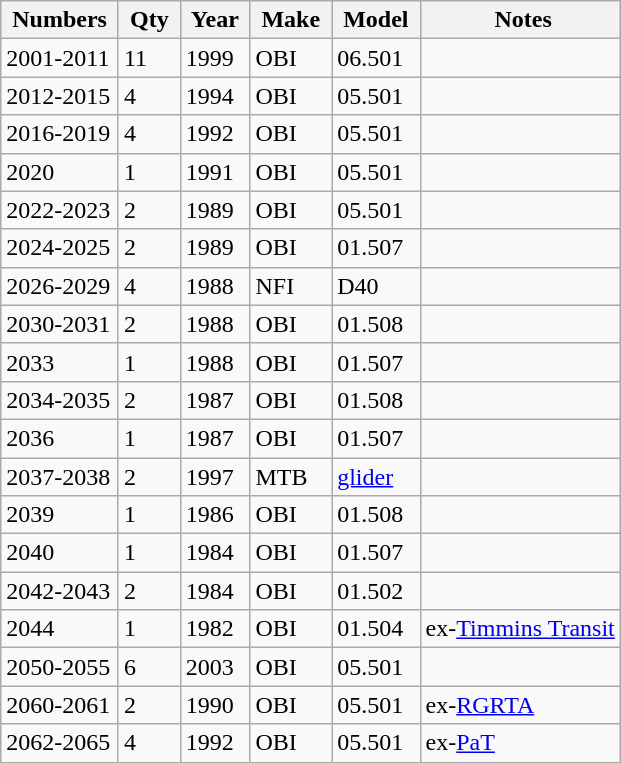<table class="wikitable">
<tr>
<th> Numbers </th>
<th> Qty </th>
<th> Year </th>
<th> Make </th>
<th> Model </th>
<th> Notes</th>
</tr>
<tr>
<td>2001-2011</td>
<td>11</td>
<td>1999</td>
<td>OBI</td>
<td>06.501</td>
<td></td>
</tr>
<tr>
<td>2012-2015</td>
<td>4</td>
<td>1994</td>
<td>OBI</td>
<td>05.501</td>
<td></td>
</tr>
<tr>
<td>2016-2019</td>
<td>4</td>
<td>1992</td>
<td>OBI</td>
<td>05.501</td>
<td></td>
</tr>
<tr>
<td>2020</td>
<td>1</td>
<td>1991</td>
<td>OBI</td>
<td>05.501</td>
<td></td>
</tr>
<tr>
<td>2022-2023</td>
<td>2</td>
<td>1989</td>
<td>OBI</td>
<td>05.501</td>
<td></td>
</tr>
<tr>
<td>2024-2025</td>
<td>2</td>
<td>1989</td>
<td>OBI</td>
<td>01.507</td>
<td></td>
</tr>
<tr>
<td>2026-2029</td>
<td>4</td>
<td>1988</td>
<td>NFI</td>
<td>D40</td>
<td></td>
</tr>
<tr>
<td>2030-2031</td>
<td>2</td>
<td>1988</td>
<td>OBI</td>
<td>01.508</td>
<td></td>
</tr>
<tr>
<td>2033</td>
<td>1</td>
<td>1988</td>
<td>OBI</td>
<td>01.507</td>
<td></td>
</tr>
<tr>
<td>2034-2035</td>
<td>2</td>
<td>1987</td>
<td>OBI</td>
<td>01.508</td>
<td></td>
</tr>
<tr>
<td>2036</td>
<td>1</td>
<td>1987</td>
<td>OBI</td>
<td>01.507</td>
<td></td>
</tr>
<tr>
<td>2037-2038</td>
<td>2</td>
<td>1997</td>
<td>MTB</td>
<td><a href='#'>glider</a></td>
<td></td>
</tr>
<tr>
<td>2039</td>
<td>1</td>
<td>1986</td>
<td>OBI</td>
<td>01.508</td>
<td></td>
</tr>
<tr>
<td>2040</td>
<td>1</td>
<td>1984</td>
<td>OBI</td>
<td>01.507</td>
<td></td>
</tr>
<tr>
<td>2042-2043</td>
<td>2</td>
<td>1984</td>
<td>OBI</td>
<td>01.502</td>
<td></td>
</tr>
<tr>
<td>2044</td>
<td>1</td>
<td>1982</td>
<td>OBI</td>
<td>01.504</td>
<td>ex-<a href='#'>Timmins Transit</a></td>
</tr>
<tr>
<td>2050-2055</td>
<td>6</td>
<td>2003</td>
<td>OBI</td>
<td>05.501</td>
<td></td>
</tr>
<tr>
<td>2060-2061</td>
<td>2</td>
<td>1990</td>
<td>OBI</td>
<td>05.501</td>
<td>ex-<a href='#'>RGRTA</a></td>
</tr>
<tr>
<td>2062-2065</td>
<td>4</td>
<td>1992</td>
<td>OBI</td>
<td>05.501</td>
<td>ex-<a href='#'>PaT</a></td>
</tr>
<tr>
</tr>
</table>
